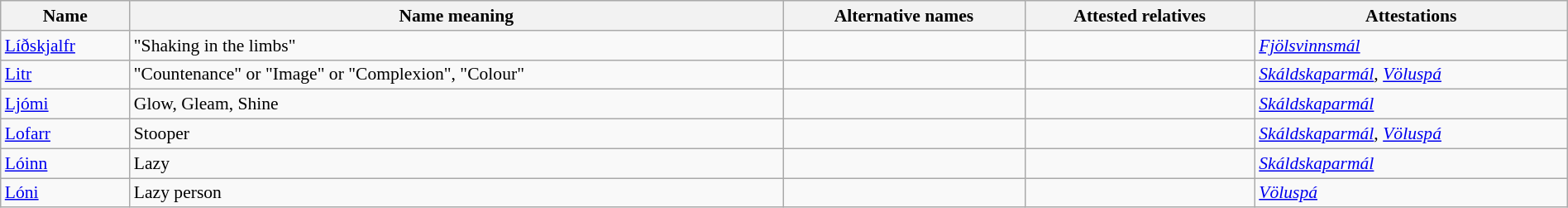<table class="wikitable sortable" style="font-size: 90%; width: 100%">
<tr>
<th>Name</th>
<th>Name meaning</th>
<th>Alternative names</th>
<th>Attested relatives</th>
<th>Attestations</th>
</tr>
<tr>
<td><a href='#'>Líðskjalfr</a></td>
<td>"Shaking in the limbs"</td>
<td></td>
<td></td>
<td><em><a href='#'>Fjölsvinnsmál</a></em></td>
</tr>
<tr>
<td><a href='#'>Litr</a></td>
<td>"Countenance" or "Image" or "Complexion", "Colour"</td>
<td></td>
<td></td>
<td><em><a href='#'>Skáldskaparmál</a></em>, <em><a href='#'>Völuspá</a></em></td>
</tr>
<tr>
<td><a href='#'>Ljómi</a></td>
<td>Glow, Gleam, Shine</td>
<td></td>
<td></td>
<td><em><a href='#'>Skáldskaparmál</a></em></td>
</tr>
<tr>
<td><a href='#'>Lofarr</a></td>
<td>Stooper</td>
<td></td>
<td></td>
<td><em><a href='#'>Skáldskaparmál</a></em>, <em><a href='#'>Völuspá</a></em></td>
</tr>
<tr>
<td><a href='#'>Lóinn</a></td>
<td>Lazy</td>
<td></td>
<td></td>
<td><em><a href='#'>Skáldskaparmál</a></em></td>
</tr>
<tr>
<td><a href='#'>Lóni</a></td>
<td>Lazy person</td>
<td></td>
<td></td>
<td><em><a href='#'>Völuspá</a></em></td>
</tr>
</table>
